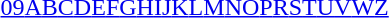<table id="toc" class="toc" summary="Class">
<tr>
<th></th>
</tr>
<tr>
<td style="text-align:center;"><a href='#'>09</a><a href='#'>A</a><a href='#'>B</a><a href='#'>C</a><a href='#'>D</a><a href='#'>E</a><a href='#'>F</a><a href='#'>G</a><a href='#'>H</a><a href='#'>I</a><a href='#'>J</a><a href='#'>K</a><a href='#'>L</a><a href='#'>M</a><a href='#'>N</a><a href='#'>O</a><a href='#'>P</a><a href='#'>R</a><a href='#'>S</a><a href='#'>T</a><a href='#'>U</a><a href='#'>V</a><a href='#'>W</a><a href='#'>Z</a></td>
</tr>
</table>
